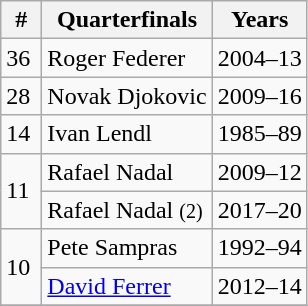<table class="wikitable" style="display:inline-table;">
<tr>
<th width=20>#</th>
<th>Quarterfinals</th>
<th>Years</th>
</tr>
<tr>
<td>36</td>
<td> Roger Federer</td>
<td>2004–13</td>
</tr>
<tr>
<td>28</td>
<td> Novak Djokovic</td>
<td>2009–16</td>
</tr>
<tr>
<td>14</td>
<td> Ivan Lendl</td>
<td>1985–89</td>
</tr>
<tr>
<td rowspan="2">11</td>
<td> Rafael Nadal</td>
<td>2009–12</td>
</tr>
<tr>
<td> Rafael Nadal <small>(2)</small></td>
<td>2017–20</td>
</tr>
<tr>
<td rowspan="2">10</td>
<td> Pete Sampras</td>
<td>1992–94</td>
</tr>
<tr>
<td> <a href='#'>David Ferrer</a></td>
<td>2012–14</td>
</tr>
<tr>
</tr>
</table>
